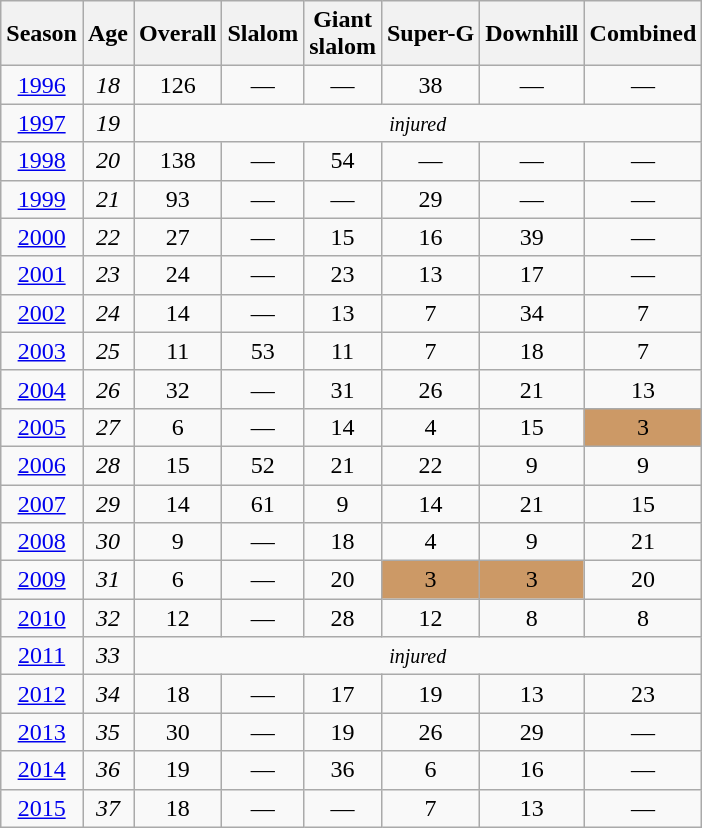<table class=wikitable style="text-align:center">
<tr>
<th>Season</th>
<th>Age</th>
<th>Overall</th>
<th>Slalom</th>
<th>Giant<br>slalom</th>
<th>Super-G</th>
<th>Downhill</th>
<th>Combined</th>
</tr>
<tr>
<td><a href='#'>1996</a></td>
<td><em>18</em></td>
<td>126</td>
<td>—</td>
<td>—</td>
<td>38</td>
<td>—</td>
<td>—</td>
</tr>
<tr>
<td><a href='#'>1997</a></td>
<td><em>19</em></td>
<td colspan=6><small><em>injured</em></small></td>
</tr>
<tr>
<td><a href='#'>1998</a></td>
<td><em>20</em></td>
<td>138</td>
<td>—</td>
<td>54</td>
<td>—</td>
<td>—</td>
<td>—</td>
</tr>
<tr>
<td><a href='#'>1999</a></td>
<td><em>21</em></td>
<td>93</td>
<td>—</td>
<td>—</td>
<td>29</td>
<td>—</td>
<td>—</td>
</tr>
<tr>
<td><a href='#'>2000</a></td>
<td><em>22</em></td>
<td>27</td>
<td>—</td>
<td>15</td>
<td>16</td>
<td>39</td>
<td>—</td>
</tr>
<tr>
<td><a href='#'>2001</a></td>
<td><em>23</em></td>
<td>24</td>
<td>—</td>
<td>23</td>
<td>13</td>
<td>17</td>
<td>—</td>
</tr>
<tr>
<td><a href='#'>2002</a></td>
<td><em>24</em></td>
<td>14</td>
<td>—</td>
<td>13</td>
<td>7</td>
<td>34</td>
<td>7</td>
</tr>
<tr>
<td><a href='#'>2003</a></td>
<td><em>25</em></td>
<td>11</td>
<td>53</td>
<td>11</td>
<td>7</td>
<td>18</td>
<td>7</td>
</tr>
<tr>
<td><a href='#'>2004</a></td>
<td><em>26</em></td>
<td>32</td>
<td>—</td>
<td>31</td>
<td>26</td>
<td>21</td>
<td>13</td>
</tr>
<tr>
<td><a href='#'>2005</a></td>
<td><em>27</em></td>
<td>6</td>
<td>—</td>
<td>14</td>
<td>4</td>
<td>15</td>
<td bgcolor="cc9966">3</td>
</tr>
<tr>
<td><a href='#'>2006</a></td>
<td><em>28</em></td>
<td>15</td>
<td>52</td>
<td>21</td>
<td>22</td>
<td>9</td>
<td>9</td>
</tr>
<tr>
<td><a href='#'>2007</a></td>
<td><em>29</em></td>
<td>14</td>
<td>61</td>
<td>9</td>
<td>14</td>
<td>21</td>
<td>15</td>
</tr>
<tr>
<td><a href='#'>2008</a></td>
<td><em>30</em></td>
<td>9</td>
<td>—</td>
<td>18</td>
<td>4</td>
<td>9</td>
<td>21</td>
</tr>
<tr>
<td><a href='#'>2009</a></td>
<td><em>31</em></td>
<td>6</td>
<td>—</td>
<td>20</td>
<td bgcolor="cc9966">3</td>
<td bgcolor="cc9966">3</td>
<td>20</td>
</tr>
<tr>
<td><a href='#'>2010</a></td>
<td><em>32</em></td>
<td>12</td>
<td>—</td>
<td>28</td>
<td>12</td>
<td>8</td>
<td>8</td>
</tr>
<tr>
<td><a href='#'>2011</a></td>
<td><em>33</em></td>
<td colspan=6><small><em>injured</em></small></td>
</tr>
<tr>
<td><a href='#'>2012</a></td>
<td><em>34</em></td>
<td>18</td>
<td>—</td>
<td>17</td>
<td>19</td>
<td>13</td>
<td>23</td>
</tr>
<tr>
<td><a href='#'>2013</a></td>
<td><em>35</em></td>
<td>30</td>
<td>—</td>
<td>19</td>
<td>26</td>
<td>29</td>
<td>—</td>
</tr>
<tr>
<td><a href='#'>2014</a></td>
<td><em>36</em></td>
<td>19</td>
<td>—</td>
<td>36</td>
<td>6</td>
<td>16</td>
<td>—</td>
</tr>
<tr>
<td><a href='#'>2015</a></td>
<td><em>37</em></td>
<td>18</td>
<td>—</td>
<td>—</td>
<td>7</td>
<td>13</td>
<td>—</td>
</tr>
</table>
